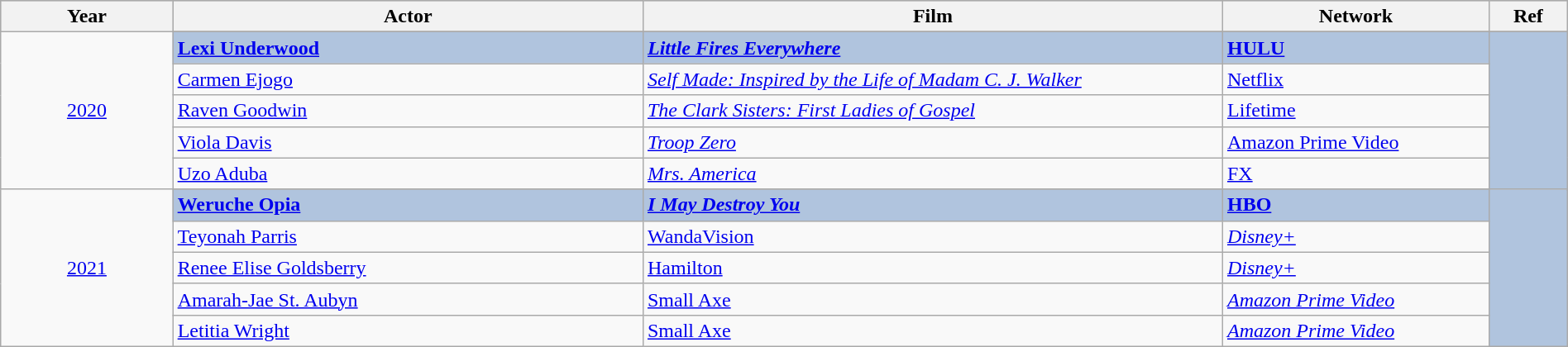<table class="wikitable" style="width:100%;">
<tr style="background:#bebebe;">
<th style="width:11%;">Year</th>
<th style="width:30%;">Actor</th>
<th style="width:37%;">Film</th>
<th style="width:17%;">Network</th>
<th style="width:5%;">Ref</th>
</tr>
<tr>
<td rowspan="6" align="center"><a href='#'>2020</a></td>
</tr>
<tr style="background:#B0C4DE">
<td><strong><a href='#'>Lexi Underwood</a></strong></td>
<td><strong><em><a href='#'>Little Fires Everywhere</a></em></strong></td>
<td><strong><a href='#'>HULU</a></strong></td>
<td rowspan="6" align="center"></td>
</tr>
<tr>
<td><a href='#'>Carmen Ejogo</a></td>
<td><em><a href='#'>Self Made: Inspired by the Life of Madam C. J. Walker</a></em></td>
<td><a href='#'>Netflix</a></td>
</tr>
<tr>
<td><a href='#'>Raven Goodwin</a></td>
<td><em><a href='#'>The Clark Sisters: First Ladies of Gospel</a></em></td>
<td><a href='#'>Lifetime</a></td>
</tr>
<tr>
<td><a href='#'>Viola Davis</a></td>
<td><em><a href='#'>Troop Zero</a></em></td>
<td><a href='#'>Amazon Prime Video</a></td>
</tr>
<tr>
<td><a href='#'>Uzo Aduba</a></td>
<td><em><a href='#'>Mrs. America</a></em></td>
<td><a href='#'>FX</a></td>
</tr>
<tr>
<td rowspan="6" align="center"><a href='#'>2021</a></td>
</tr>
<tr style="background:#B0C4DE">
<td><strong><a href='#'>Weruche Opia</a></strong></td>
<td><strong><em><a href='#'>I May Destroy You</a></em></strong></td>
<td><strong><a href='#'>HBO</a></strong></td>
<td rowspan="6" align="center"></td>
</tr>
<tr>
<td><a href='#'>Teyonah Parris</a></td>
<td><a href='#'>WandaVision</a></td>
<td><em><a href='#'>Disney+</a></em></td>
</tr>
<tr>
<td><a href='#'>Renee Elise Goldsberry</a></td>
<td><a href='#'>Hamilton</a></td>
<td><em><a href='#'>Disney+</a></em></td>
</tr>
<tr>
<td><a href='#'>Amarah-Jae St. Aubyn</a></td>
<td><a href='#'>Small Axe</a></td>
<td><em><a href='#'>Amazon Prime Video</a></em></td>
</tr>
<tr>
<td><a href='#'>Letitia Wright</a></td>
<td><a href='#'>Small Axe</a></td>
<td><em><a href='#'>Amazon Prime Video</a></em></td>
</tr>
</table>
